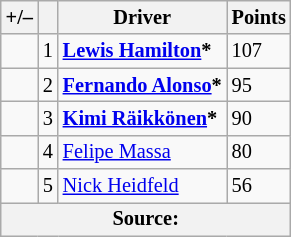<table class="wikitable" style="font-size: 85%;">
<tr>
<th>+/–</th>
<th></th>
<th>Driver</th>
<th>Points</th>
</tr>
<tr>
<td></td>
<td align="center">1</td>
<td> <strong><a href='#'>Lewis Hamilton</a>*</strong></td>
<td>107</td>
</tr>
<tr>
<td></td>
<td align="center">2</td>
<td> <strong><a href='#'>Fernando Alonso</a>*</strong></td>
<td>95</td>
</tr>
<tr>
<td></td>
<td align="center">3</td>
<td> <strong><a href='#'>Kimi Räikkönen</a>*</strong></td>
<td>90</td>
</tr>
<tr>
<td></td>
<td align="center">4</td>
<td> <a href='#'>Felipe Massa</a></td>
<td>80</td>
</tr>
<tr>
<td></td>
<td align="center">5</td>
<td> <a href='#'>Nick Heidfeld</a></td>
<td>56</td>
</tr>
<tr>
<th colspan=4>Source:</th>
</tr>
</table>
